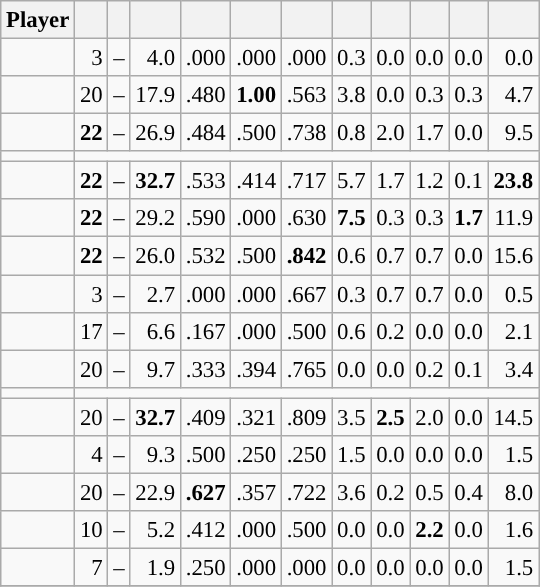<table class="wikitable sortable" style="font-size:95%; text-align:right;">
<tr>
<th>Player</th>
<th></th>
<th></th>
<th></th>
<th></th>
<th></th>
<th></th>
<th></th>
<th></th>
<th></th>
<th></th>
<th></th>
</tr>
<tr>
<td><strong></strong></td>
<td>3</td>
<td>–</td>
<td>4.0</td>
<td>.000</td>
<td>.000</td>
<td>.000</td>
<td>0.3</td>
<td>0.0</td>
<td>0.0</td>
<td>0.0</td>
<td>0.0</td>
</tr>
<tr>
<td><strong></strong></td>
<td>20</td>
<td>–</td>
<td>17.9</td>
<td>.480</td>
<td><strong>1.00</strong></td>
<td>.563</td>
<td>3.8</td>
<td>0.0</td>
<td>0.3</td>
<td>0.3</td>
<td>4.7</td>
</tr>
<tr>
<td><strong></strong></td>
<td><strong>22</strong></td>
<td>–</td>
<td>26.9</td>
<td>.484</td>
<td>.500</td>
<td>.738</td>
<td>0.8</td>
<td>2.0</td>
<td>1.7</td>
<td>0.0</td>
<td>9.5</td>
</tr>
<tr>
<td><strong></strong></td>
<td colspan=12></td>
</tr>
<tr>
<td><strong></strong></td>
<td><strong>22</strong></td>
<td>–</td>
<td><strong>32.7</strong></td>
<td>.533</td>
<td>.414</td>
<td>.717</td>
<td>5.7</td>
<td>1.7</td>
<td>1.2</td>
<td>0.1</td>
<td><strong>23.8</strong></td>
</tr>
<tr>
<td><strong></strong></td>
<td><strong>22</strong></td>
<td>–</td>
<td>29.2</td>
<td>.590</td>
<td>.000</td>
<td>.630</td>
<td><strong>7.5</strong></td>
<td>0.3</td>
<td>0.3</td>
<td><strong>1.7</strong></td>
<td>11.9</td>
</tr>
<tr>
<td><strong></strong></td>
<td><strong>22</strong></td>
<td>–</td>
<td>26.0</td>
<td>.532</td>
<td>.500</td>
<td><strong>.842</strong></td>
<td>0.6</td>
<td>0.7</td>
<td>0.7</td>
<td>0.0</td>
<td>15.6</td>
</tr>
<tr>
<td><strong></strong></td>
<td>3</td>
<td>–</td>
<td>2.7</td>
<td>.000</td>
<td>.000</td>
<td>.667</td>
<td>0.3</td>
<td>0.7</td>
<td>0.7</td>
<td>0.0</td>
<td>0.5</td>
</tr>
<tr>
<td><strong></strong></td>
<td>17</td>
<td>–</td>
<td>6.6</td>
<td>.167</td>
<td>.000</td>
<td>.500</td>
<td>0.6</td>
<td>0.2</td>
<td>0.0</td>
<td>0.0</td>
<td>2.1</td>
</tr>
<tr>
<td><strong></strong></td>
<td>20</td>
<td>–</td>
<td>9.7</td>
<td>.333</td>
<td>.394</td>
<td>.765</td>
<td>0.0</td>
<td>0.0</td>
<td>0.2</td>
<td>0.1</td>
<td>3.4</td>
</tr>
<tr>
<td><strong></strong></td>
<td colspan=12></td>
</tr>
<tr>
<td><strong></strong></td>
<td>20</td>
<td>–</td>
<td><strong>32.7</strong></td>
<td>.409</td>
<td>.321</td>
<td>.809</td>
<td>3.5</td>
<td><strong>2.5</strong></td>
<td>2.0</td>
<td>0.0</td>
<td>14.5</td>
</tr>
<tr>
<td><strong></strong></td>
<td>4</td>
<td>–</td>
<td>9.3</td>
<td>.500</td>
<td>.250</td>
<td>.250</td>
<td>1.5</td>
<td>0.0</td>
<td>0.0</td>
<td>0.0</td>
<td>1.5</td>
</tr>
<tr>
<td><strong></strong></td>
<td>20</td>
<td>–</td>
<td>22.9</td>
<td><strong>.627</strong></td>
<td>.357</td>
<td>.722</td>
<td>3.6</td>
<td>0.2</td>
<td>0.5</td>
<td>0.4</td>
<td>8.0</td>
</tr>
<tr>
<td><strong></strong></td>
<td>10</td>
<td>–</td>
<td>5.2</td>
<td>.412</td>
<td>.000</td>
<td>.500</td>
<td>0.0</td>
<td>0.0</td>
<td><strong>2.2</strong></td>
<td>0.0</td>
<td>1.6</td>
</tr>
<tr>
<td><strong></strong></td>
<td>7</td>
<td>–</td>
<td>1.9</td>
<td>.250</td>
<td>.000</td>
<td>.000</td>
<td>0.0</td>
<td>0.0</td>
<td>0.0</td>
<td>0.0</td>
<td>1.5</td>
</tr>
<tr class="sortbottom">
</tr>
</table>
